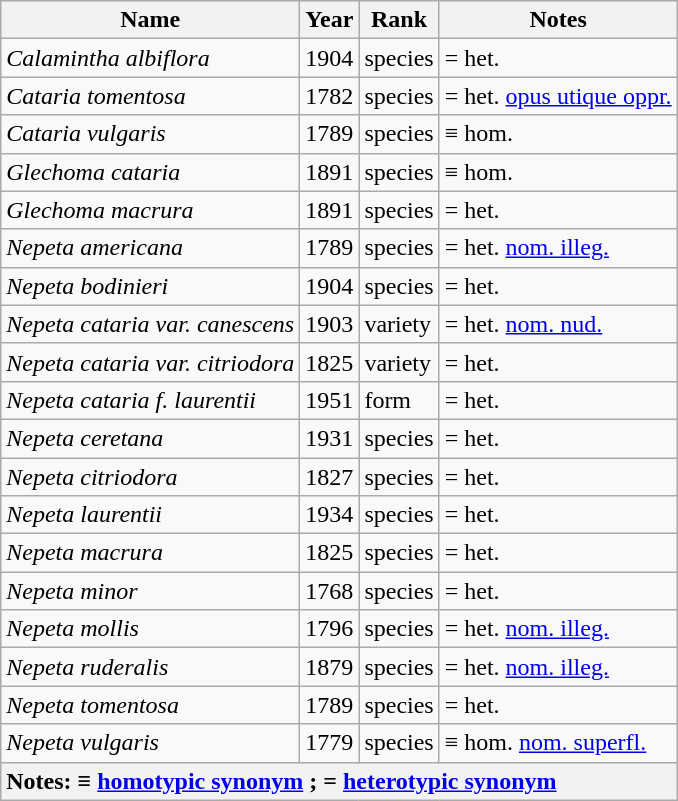<table class="wikitable sortable mw-collapsible mw-collapsed" id="Synonyms">
<tr>
<th>Name</th>
<th>Year</th>
<th>Rank</th>
<th>Notes</th>
</tr>
<tr>
<td><em>Calamintha albiflora</em> </td>
<td>1904</td>
<td data-sort-value=A>species</td>
<td data-sort-value=B>= het.</td>
</tr>
<tr>
<td><em>Cataria tomentosa</em> </td>
<td>1782</td>
<td data-sort-value=A>species</td>
<td data-sort-value=B>= het. <a href='#'>opus utique oppr.</a></td>
</tr>
<tr>
<td><em>Cataria vulgaris</em> </td>
<td>1789</td>
<td data-sort-value=A>species</td>
<td data-sort-value=A>≡ hom.</td>
</tr>
<tr>
<td><em>Glechoma cataria</em> </td>
<td>1891</td>
<td data-sort-value=A>species</td>
<td data-sort-value=A>≡ hom.</td>
</tr>
<tr>
<td><em>Glechoma macrura</em> </td>
<td>1891</td>
<td data-sort-value=A>species</td>
<td data-sort-value=B>= het.</td>
</tr>
<tr>
<td><em>Nepeta americana</em> </td>
<td>1789</td>
<td data-sort-value=A>species</td>
<td data-sort-value=B>= het. <a href='#'>nom. illeg.</a></td>
</tr>
<tr>
<td><em>Nepeta bodinieri</em> </td>
<td>1904</td>
<td data-sort-value=A>species</td>
<td data-sort-value=B>= het.</td>
</tr>
<tr>
<td><em>Nepeta cataria var. canescens</em> </td>
<td>1903</td>
<td data-sort-value=C>variety</td>
<td data-sort-value=B>= het. <a href='#'>nom. nud.</a></td>
</tr>
<tr>
<td><em>Nepeta cataria var. citriodora</em> </td>
<td>1825</td>
<td data-sort-value=C>variety</td>
<td data-sort-value=B>= het.</td>
</tr>
<tr>
<td><em>Nepeta cataria f. laurentii</em> </td>
<td>1951</td>
<td data-sort-value=D>form</td>
<td data-sort-value=B>= het.</td>
</tr>
<tr>
<td><em>Nepeta ceretana</em> </td>
<td>1931</td>
<td data-sort-value=A>species</td>
<td data-sort-value=B>= het.</td>
</tr>
<tr>
<td><em>Nepeta citriodora</em> </td>
<td>1827</td>
<td data-sort-value=A>species</td>
<td data-sort-value=B>= het.</td>
</tr>
<tr>
<td><em>Nepeta laurentii</em> </td>
<td>1934</td>
<td data-sort-value=A>species</td>
<td data-sort-value=B>= het.</td>
</tr>
<tr>
<td><em>Nepeta macrura</em> </td>
<td>1825</td>
<td data-sort-value=A>species</td>
<td data-sort-value=B>= het.</td>
</tr>
<tr>
<td><em>Nepeta minor</em> </td>
<td>1768</td>
<td data-sort-value=A>species</td>
<td data-sort-value=B>= het.</td>
</tr>
<tr>
<td><em>Nepeta mollis</em> </td>
<td>1796</td>
<td data-sort-value=A>species</td>
<td data-sort-value=B>= het. <a href='#'>nom. illeg.</a></td>
</tr>
<tr>
<td><em>Nepeta ruderalis</em> </td>
<td>1879</td>
<td data-sort-value=A>species</td>
<td data-sort-value=B>= het. <a href='#'>nom. illeg.</a></td>
</tr>
<tr>
<td><em>Nepeta tomentosa</em> </td>
<td>1789</td>
<td data-sort-value=A>species</td>
<td data-sort-value=B>= het.</td>
</tr>
<tr>
<td><em>Nepeta vulgaris</em> </td>
<td>1779</td>
<td data-sort-value=A>species</td>
<td data-sort-value=A>≡ hom. <a href='#'>nom. superfl.</a></td>
</tr>
<tr>
<th colspan=4 style="text-align: left;">Notes: ≡ <a href='#'>homotypic synonym</a> ; = <a href='#'>heterotypic synonym</a></th>
</tr>
</table>
